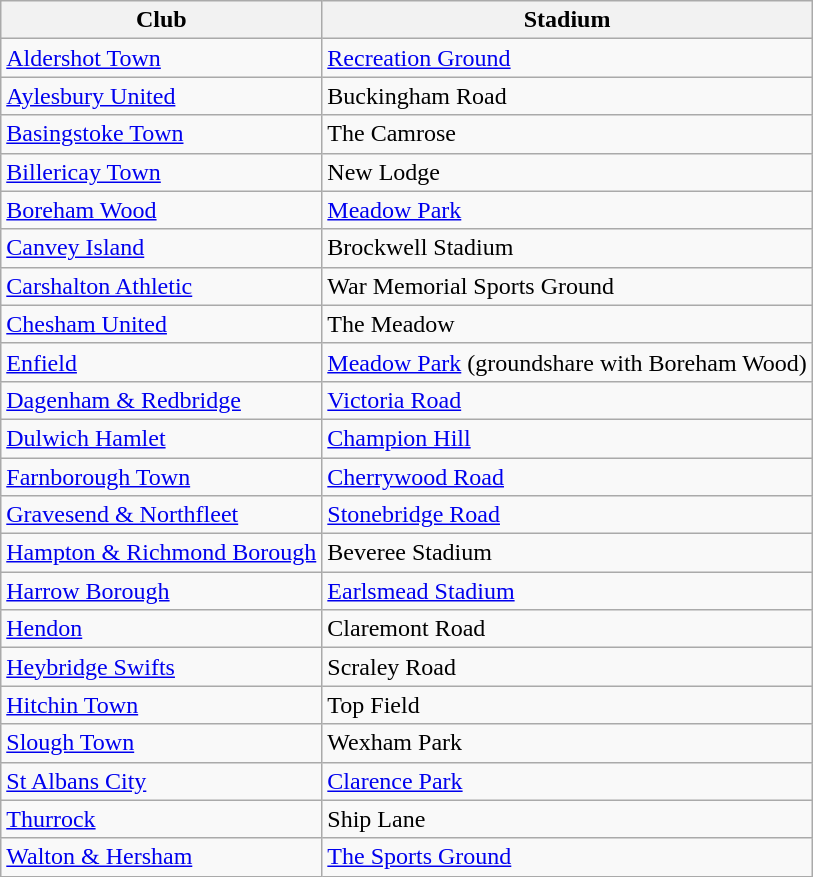<table class="wikitable sortable">
<tr>
<th>Club</th>
<th>Stadium</th>
</tr>
<tr>
<td><a href='#'>Aldershot Town</a></td>
<td><a href='#'>Recreation Ground</a></td>
</tr>
<tr>
<td><a href='#'>Aylesbury United</a></td>
<td>Buckingham Road</td>
</tr>
<tr>
<td><a href='#'>Basingstoke Town</a></td>
<td>The Camrose</td>
</tr>
<tr>
<td><a href='#'>Billericay Town</a></td>
<td>New Lodge</td>
</tr>
<tr>
<td><a href='#'>Boreham Wood</a></td>
<td><a href='#'>Meadow Park</a></td>
</tr>
<tr>
<td><a href='#'>Canvey Island</a></td>
<td>Brockwell Stadium</td>
</tr>
<tr>
<td><a href='#'>Carshalton Athletic</a></td>
<td>War Memorial Sports Ground</td>
</tr>
<tr>
<td><a href='#'>Chesham United</a></td>
<td>The Meadow</td>
</tr>
<tr>
<td><a href='#'>Enfield</a></td>
<td><a href='#'>Meadow Park</a> (groundshare with Boreham Wood)</td>
</tr>
<tr>
<td><a href='#'>Dagenham & Redbridge</a></td>
<td><a href='#'>Victoria Road</a></td>
</tr>
<tr>
<td><a href='#'>Dulwich Hamlet</a></td>
<td><a href='#'>Champion Hill</a></td>
</tr>
<tr>
<td><a href='#'>Farnborough Town</a></td>
<td><a href='#'>Cherrywood Road</a></td>
</tr>
<tr>
<td><a href='#'>Gravesend & Northfleet</a></td>
<td><a href='#'>Stonebridge Road</a></td>
</tr>
<tr>
<td><a href='#'>Hampton & Richmond Borough</a></td>
<td>Beveree Stadium</td>
</tr>
<tr>
<td><a href='#'>Harrow Borough</a></td>
<td><a href='#'>Earlsmead Stadium</a></td>
</tr>
<tr>
<td><a href='#'>Hendon</a></td>
<td>Claremont Road</td>
</tr>
<tr>
<td><a href='#'>Heybridge Swifts</a></td>
<td>Scraley Road</td>
</tr>
<tr>
<td><a href='#'>Hitchin Town</a></td>
<td>Top Field</td>
</tr>
<tr>
<td><a href='#'>Slough Town</a></td>
<td>Wexham Park</td>
</tr>
<tr>
<td><a href='#'>St Albans City</a></td>
<td><a href='#'>Clarence Park</a></td>
</tr>
<tr>
<td><a href='#'>Thurrock</a></td>
<td>Ship Lane</td>
</tr>
<tr>
<td><a href='#'>Walton & Hersham</a></td>
<td><a href='#'>The Sports Ground</a></td>
</tr>
</table>
